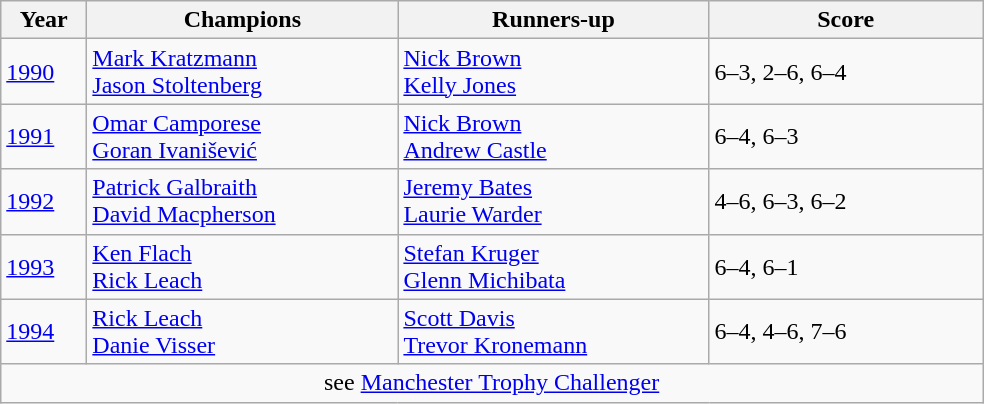<table class="wikitable">
<tr>
<th style="width:50px">Year</th>
<th style="width:200px">Champions</th>
<th style="width:200px">Runners-up</th>
<th style="width:175px" class="unsortable">Score</th>
</tr>
<tr>
<td><a href='#'>1990</a></td>
<td> <a href='#'>Mark Kratzmann</a> <br> <a href='#'>Jason Stoltenberg</a></td>
<td> <a href='#'>Nick Brown</a> <br>  <a href='#'>Kelly Jones</a></td>
<td>6–3, 2–6, 6–4</td>
</tr>
<tr>
<td><a href='#'>1991</a></td>
<td> <a href='#'>Omar Camporese</a> <br> <a href='#'>Goran Ivanišević</a></td>
<td> <a href='#'>Nick Brown</a> <br>  <a href='#'>Andrew Castle</a></td>
<td>6–4, 6–3</td>
</tr>
<tr>
<td><a href='#'>1992</a></td>
<td> <a href='#'>Patrick Galbraith</a> <br> <a href='#'>David Macpherson</a></td>
<td> <a href='#'>Jeremy Bates</a> <br>  <a href='#'>Laurie Warder</a></td>
<td>4–6, 6–3, 6–2</td>
</tr>
<tr>
<td><a href='#'>1993</a></td>
<td> <a href='#'>Ken Flach</a> <br> <a href='#'>Rick Leach</a></td>
<td> <a href='#'>Stefan Kruger</a> <br>  <a href='#'>Glenn Michibata</a></td>
<td>6–4, 6–1</td>
</tr>
<tr>
<td><a href='#'>1994</a></td>
<td> <a href='#'>Rick Leach</a> <br> <a href='#'>Danie Visser</a></td>
<td> <a href='#'>Scott Davis</a> <br>  <a href='#'>Trevor Kronemann</a></td>
<td>6–4, 4–6, 7–6</td>
</tr>
<tr>
<td colspan="4" align="center">see <a href='#'>Manchester Trophy Challenger</a></td>
</tr>
</table>
